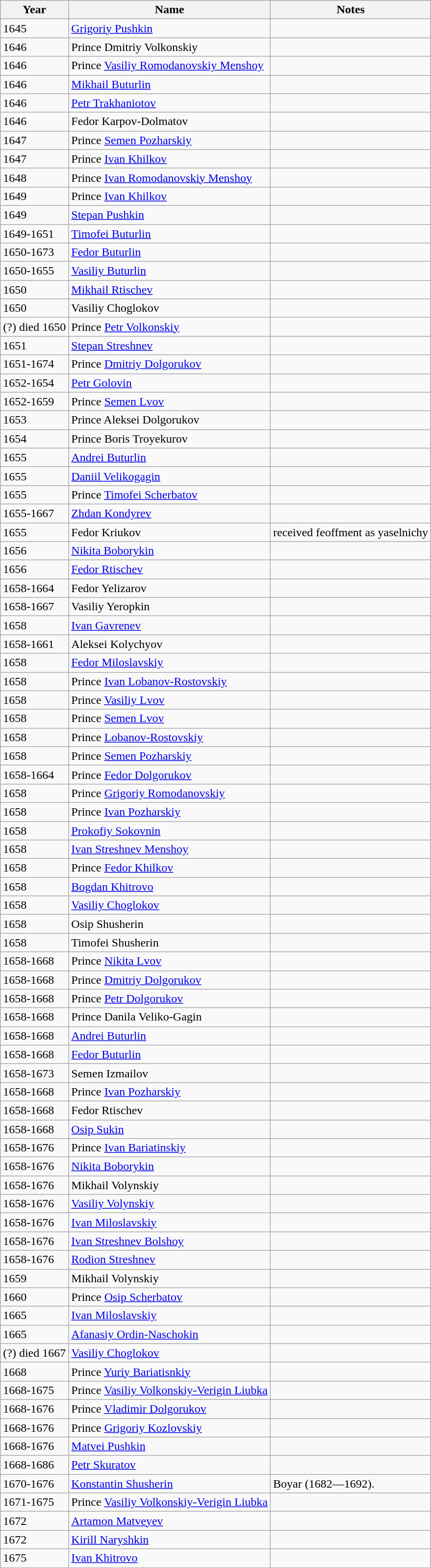<table class="wikitable">
<tr>
<th>Year</th>
<th>Name</th>
<th>Notes</th>
</tr>
<tr>
<td>1645</td>
<td><a href='#'>Grigoriy Pushkin</a></td>
<td></td>
</tr>
<tr>
<td>1646</td>
<td>Prince Dmitriy Volkonskiy</td>
<td></td>
</tr>
<tr>
<td>1646</td>
<td>Prince <a href='#'>Vasiliy Romodanovskiy Menshoy</a></td>
<td></td>
</tr>
<tr>
<td>1646</td>
<td><a href='#'>Mikhail Buturlin</a></td>
<td></td>
</tr>
<tr>
<td>1646</td>
<td><a href='#'>Petr Trakhaniotov</a></td>
<td></td>
</tr>
<tr>
<td>1646</td>
<td>Fedor Karpov-Dolmatov</td>
<td></td>
</tr>
<tr>
<td>1647</td>
<td>Prince <a href='#'>Semen Pozharskiy</a></td>
<td></td>
</tr>
<tr>
<td>1647</td>
<td>Prince <a href='#'>Ivan Khilkov</a></td>
<td></td>
</tr>
<tr>
<td>1648</td>
<td>Prince <a href='#'>Ivan Romodanovskiy Menshoy</a></td>
<td></td>
</tr>
<tr>
<td>1649</td>
<td>Prince <a href='#'>Ivan Khilkov</a></td>
<td></td>
</tr>
<tr>
<td>1649</td>
<td><a href='#'>Stepan Pushkin</a></td>
<td></td>
</tr>
<tr>
<td>1649-1651</td>
<td><a href='#'>Timofei Buturlin</a></td>
<td></td>
</tr>
<tr>
<td>1650-1673</td>
<td><a href='#'>Fedor Buturlin</a></td>
<td></td>
</tr>
<tr>
<td>1650-1655</td>
<td><a href='#'>Vasiliy Buturlin</a></td>
<td></td>
</tr>
<tr>
<td>1650</td>
<td><a href='#'>Mikhail Rtischev</a></td>
<td></td>
</tr>
<tr>
<td>1650</td>
<td>Vasiliy Choglokov</td>
<td></td>
</tr>
<tr>
<td>(?) died 1650</td>
<td>Prince <a href='#'>Petr Volkonskiy</a></td>
<td></td>
</tr>
<tr>
<td>1651</td>
<td><a href='#'>Stepan Streshnev</a></td>
<td></td>
</tr>
<tr>
<td>1651-1674</td>
<td>Prince <a href='#'>Dmitriy Dolgorukov</a></td>
<td></td>
</tr>
<tr>
<td>1652-1654</td>
<td><a href='#'>Petr Golovin</a></td>
<td></td>
</tr>
<tr>
<td>1652-1659</td>
<td>Prince <a href='#'>Semen Lvov</a></td>
<td></td>
</tr>
<tr>
<td>1653</td>
<td>Prince Aleksei Dolgorukov</td>
<td></td>
</tr>
<tr>
<td>1654</td>
<td>Prince Boris Troyekurov</td>
<td></td>
</tr>
<tr>
<td>1655</td>
<td><a href='#'>Andrei Buturlin</a></td>
<td></td>
</tr>
<tr>
<td>1655</td>
<td><a href='#'>Daniil Velikogagin</a></td>
<td></td>
</tr>
<tr>
<td>1655</td>
<td>Prince <a href='#'>Timofei Scherbatov</a></td>
<td></td>
</tr>
<tr>
<td>1655-1667</td>
<td><a href='#'>Zhdan Kondyrev</a></td>
<td></td>
</tr>
<tr>
<td>1655</td>
<td>Fedor Kriukov</td>
<td>received feoffment as yaselnichy</td>
</tr>
<tr>
<td>1656</td>
<td><a href='#'>Nikita Boborykin</a></td>
<td></td>
</tr>
<tr>
<td>1656</td>
<td><a href='#'>Fedor Rtischev</a></td>
<td></td>
</tr>
<tr>
<td>1658-1664</td>
<td>Fedor Yelizarov</td>
<td></td>
</tr>
<tr>
<td>1658-1667</td>
<td>Vasiliy Yeropkin</td>
<td></td>
</tr>
<tr>
<td>1658</td>
<td><a href='#'>Ivan Gavrenev</a></td>
<td></td>
</tr>
<tr>
<td>1658-1661</td>
<td>Aleksei Kolychyov</td>
<td></td>
</tr>
<tr>
<td>1658</td>
<td><a href='#'>Fedor Miloslavskiy</a></td>
<td></td>
</tr>
<tr>
<td>1658</td>
<td>Prince <a href='#'>Ivan Lobanov-Rostovskiy</a></td>
<td></td>
</tr>
<tr>
<td>1658</td>
<td>Prince <a href='#'>Vasiliy Lvov</a></td>
<td></td>
</tr>
<tr>
<td>1658</td>
<td>Prince <a href='#'>Semen Lvov</a></td>
<td></td>
</tr>
<tr>
<td>1658</td>
<td>Prince <a href='#'>Lobanov-Rostovskiy</a></td>
<td></td>
</tr>
<tr>
<td>1658</td>
<td>Prince <a href='#'>Semen Pozharskiy</a></td>
<td></td>
</tr>
<tr>
<td>1658-1664</td>
<td>Prince <a href='#'>Fedor Dolgorukov</a></td>
<td></td>
</tr>
<tr>
<td>1658</td>
<td>Prince <a href='#'>Grigoriy Romodanovskiy</a></td>
<td></td>
</tr>
<tr>
<td>1658</td>
<td>Prince <a href='#'>Ivan Pozharskiy</a></td>
<td></td>
</tr>
<tr>
<td>1658</td>
<td><a href='#'>Prokofiy Sokovnin</a></td>
<td></td>
</tr>
<tr>
<td>1658</td>
<td><a href='#'>Ivan Streshnev Menshoy</a></td>
<td></td>
</tr>
<tr>
<td>1658</td>
<td>Prince <a href='#'>Fedor Khilkov</a></td>
<td></td>
</tr>
<tr>
<td>1658</td>
<td><a href='#'>Bogdan Khitrovo</a></td>
<td></td>
</tr>
<tr>
<td>1658</td>
<td><a href='#'>Vasiliy Choglokov</a></td>
<td></td>
</tr>
<tr>
<td>1658</td>
<td>Osip Shusherin</td>
<td></td>
</tr>
<tr>
<td>1658</td>
<td>Timofei Shusherin</td>
<td></td>
</tr>
<tr>
<td>1658-1668</td>
<td>Prince <a href='#'>Nikita Lvov</a></td>
<td></td>
</tr>
<tr>
<td>1658-1668</td>
<td>Prince <a href='#'>Dmitriy Dolgorukov</a></td>
<td></td>
</tr>
<tr>
<td>1658-1668</td>
<td>Prince <a href='#'>Petr Dolgorukov</a></td>
<td></td>
</tr>
<tr>
<td>1658-1668</td>
<td>Prince Danila Veliko-Gagin</td>
<td></td>
</tr>
<tr>
<td>1658-1668</td>
<td><a href='#'>Andrei Buturlin</a></td>
<td></td>
</tr>
<tr>
<td>1658-1668</td>
<td><a href='#'>Fedor Buturlin</a></td>
<td></td>
</tr>
<tr>
<td>1658-1673</td>
<td>Semen Izmailov</td>
<td></td>
</tr>
<tr>
<td>1658-1668</td>
<td>Prince <a href='#'>Ivan Pozharskiy</a></td>
<td></td>
</tr>
<tr>
<td>1658-1668</td>
<td>Fedor Rtischev</td>
<td></td>
</tr>
<tr>
<td>1658-1668</td>
<td><a href='#'>Osip Sukin</a></td>
<td></td>
</tr>
<tr>
<td>1658-1676</td>
<td>Prince <a href='#'>Ivan Bariatinskiy</a></td>
<td></td>
</tr>
<tr>
<td>1658-1676</td>
<td><a href='#'>Nikita Boborykin</a></td>
<td></td>
</tr>
<tr>
<td>1658-1676</td>
<td>Mikhail Volynskiy</td>
<td></td>
</tr>
<tr>
<td>1658-1676</td>
<td><a href='#'>Vasiliy Volynskiy</a></td>
<td></td>
</tr>
<tr>
<td>1658-1676</td>
<td><a href='#'>Ivan Miloslavskiy</a></td>
<td></td>
</tr>
<tr>
<td>1658-1676</td>
<td><a href='#'>Ivan Streshnev Bolshoy</a></td>
<td></td>
</tr>
<tr>
<td>1658-1676</td>
<td><a href='#'>Rodion Streshnev</a></td>
<td></td>
</tr>
<tr>
<td>1659</td>
<td>Mikhail Volynskiy</td>
<td></td>
</tr>
<tr>
<td>1660</td>
<td>Prince <a href='#'>Osip Scherbatov</a></td>
<td></td>
</tr>
<tr>
<td>1665</td>
<td><a href='#'>Ivan Miloslavskiy</a></td>
<td></td>
</tr>
<tr>
<td>1665</td>
<td><a href='#'>Afanasiy Ordin-Naschokin</a></td>
<td></td>
</tr>
<tr>
<td>(?) died 1667</td>
<td><a href='#'>Vasiliy Choglokov</a></td>
<td></td>
</tr>
<tr>
<td>1668</td>
<td>Prince <a href='#'>Yuriy Bariatisnkiy</a></td>
<td></td>
</tr>
<tr>
<td>1668-1675</td>
<td>Prince <a href='#'>Vasiliy Volkonskiy-Verigin Liubka</a></td>
<td></td>
</tr>
<tr>
<td>1668-1676</td>
<td>Prince <a href='#'>Vladimir Dolgorukov</a></td>
<td></td>
</tr>
<tr>
<td>1668-1676</td>
<td>Prince <a href='#'>Grigoriy Kozlovskiy</a></td>
<td></td>
</tr>
<tr>
<td>1668-1676</td>
<td><a href='#'>Matvei Pushkin</a></td>
<td></td>
</tr>
<tr>
<td>1668-1686</td>
<td><a href='#'>Petr Skuratov</a></td>
<td></td>
</tr>
<tr>
<td>1670-1676</td>
<td><a href='#'>Konstantin Shusherin</a></td>
<td>Boyar (1682—1692).</td>
</tr>
<tr>
<td>1671-1675</td>
<td>Prince <a href='#'>Vasiliy Volkonskiy-Verigin Liubka</a></td>
<td></td>
</tr>
<tr>
<td>1672</td>
<td><a href='#'>Artamon Matveyev</a></td>
<td></td>
</tr>
<tr>
<td>1672</td>
<td><a href='#'>Kirill Naryshkin</a></td>
<td></td>
</tr>
<tr>
<td>1675</td>
<td><a href='#'>Ivan Khitrovo</a></td>
<td></td>
</tr>
</table>
